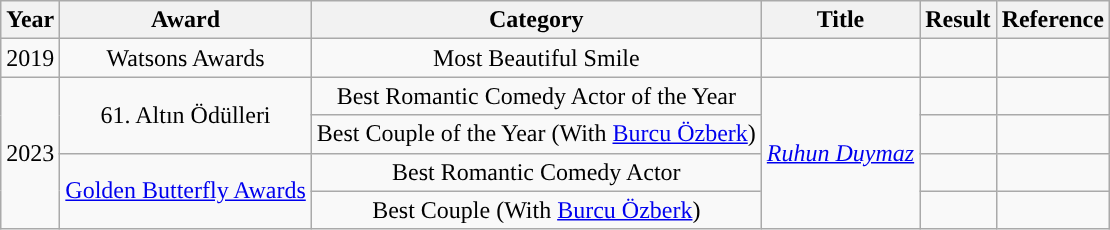<table class="wikitable" style="text-align:center;">
<tr>
<th>Year</th>
<th>Award</th>
<th>Category</th>
<th>Title</th>
<th>Result</th>
<th>Reference</th>
</tr>
<tr>
<td>2019</td>
<td>Watsons Awards</td>
<td>Most Beautiful Smile</td>
<td></td>
<td></td>
<td></td>
</tr>
<tr>
<td rowspan=4>2023</td>
<td rowspan=2>61. Altın Ödülleri</td>
<td>Best Romantic Comedy Actor of the Year</td>
<td rowspan=4><em><a href='#'>Ruhun Duymaz</a></em></td>
<td></td>
<td></td>
</tr>
<tr>
<td>Best Couple of the Year (With <a href='#'>Burcu Özberk</a>)</td>
<td></td>
<td></td>
</tr>
<tr>
<td rowspan=2><a href='#'>Golden Butterfly Awards</a></td>
<td>Best Romantic Comedy Actor</td>
<td></td>
<td></td>
</tr>
<tr>
<td>Best Couple (With <a href='#'>Burcu Özberk</a>)</td>
<td></td>
<td></td>
</tr>
</table>
